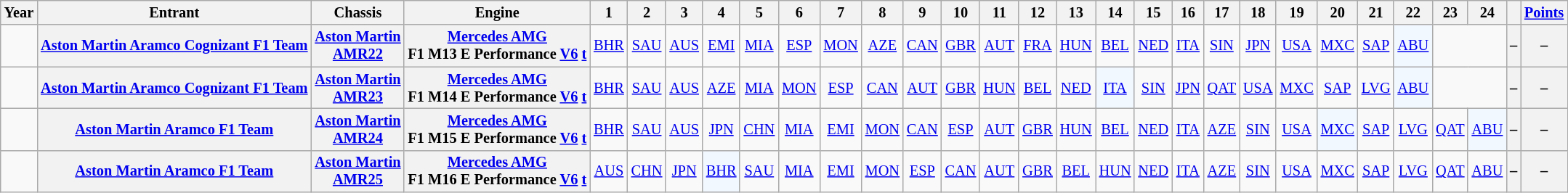<table class="wikitable" style="text-align:center; font-size:85%">
<tr>
<th>Year</th>
<th>Entrant</th>
<th>Chassis</th>
<th>Engine</th>
<th>1</th>
<th>2</th>
<th>3</th>
<th>4</th>
<th>5</th>
<th>6</th>
<th>7</th>
<th>8</th>
<th>9</th>
<th>10</th>
<th>11</th>
<th>12</th>
<th>13</th>
<th>14</th>
<th>15</th>
<th>16</th>
<th>17</th>
<th>18</th>
<th>19</th>
<th>20</th>
<th>21</th>
<th>22</th>
<th>23</th>
<th>24</th>
<th></th>
<th><a href='#'>Points</a></th>
</tr>
<tr>
<td id=2022R></td>
<th nowrap><a href='#'>Aston Martin Aramco Cognizant F1 Team</a></th>
<th nowrap><a href='#'>Aston Martin</a><br><a href='#'>AMR22</a></th>
<th nowrap><a href='#'>Mercedes AMG</a><br>F1 M13 E Performance <a href='#'>V6</a> <a href='#'>t</a></th>
<td><a href='#'>BHR</a></td>
<td><a href='#'>SAU</a></td>
<td><a href='#'>AUS</a></td>
<td><a href='#'>EMI</a></td>
<td><a href='#'>MIA</a></td>
<td><a href='#'>ESP</a></td>
<td><a href='#'>MON</a></td>
<td><a href='#'>AZE</a></td>
<td><a href='#'>CAN</a></td>
<td><a href='#'>GBR</a></td>
<td><a href='#'>AUT</a></td>
<td><a href='#'>FRA</a></td>
<td><a href='#'>HUN</a></td>
<td><a href='#'>BEL</a></td>
<td><a href='#'>NED</a></td>
<td><a href='#'>ITA</a></td>
<td><a href='#'>SIN</a></td>
<td><a href='#'>JPN</a></td>
<td><a href='#'>USA</a></td>
<td><a href='#'>MXC</a></td>
<td><a href='#'>SAP</a></td>
<td style="background:#F1F8FF;"><a href='#'>ABU</a><br></td>
<td colspan=2></td>
<th>–</th>
<th>–</th>
</tr>
<tr>
<td id=2023R></td>
<th nowrap><a href='#'>Aston Martin Aramco Cognizant F1 Team</a></th>
<th nowrap><a href='#'>Aston Martin</a><br><a href='#'>AMR23</a></th>
<th nowrap><a href='#'>Mercedes AMG</a><br>F1 M14 E Performance <a href='#'>V6</a> <a href='#'>t</a></th>
<td><a href='#'>BHR</a></td>
<td><a href='#'>SAU</a></td>
<td><a href='#'>AUS</a></td>
<td><a href='#'>AZE</a></td>
<td><a href='#'>MIA</a></td>
<td><a href='#'>MON</a></td>
<td><a href='#'>ESP</a></td>
<td><a href='#'>CAN</a></td>
<td><a href='#'>AUT</a></td>
<td><a href='#'>GBR</a></td>
<td><a href='#'>HUN</a></td>
<td><a href='#'>BEL</a></td>
<td><a href='#'>NED</a></td>
<td style="background:#F1F8FF;"><a href='#'>ITA</a><br></td>
<td><a href='#'>SIN</a></td>
<td><a href='#'>JPN</a></td>
<td><a href='#'>QAT</a></td>
<td><a href='#'>USA</a></td>
<td><a href='#'>MXC</a></td>
<td><a href='#'>SAP</a></td>
<td><a href='#'>LVG</a></td>
<td style="background:#F1F8FF;"><a href='#'>ABU</a><br></td>
<td colspan=2></td>
<th>–</th>
<th>–</th>
</tr>
<tr>
<td id=2024R></td>
<th nowrap><a href='#'>Aston Martin Aramco F1 Team</a></th>
<th nowrap><a href='#'>Aston Martin</a><br><a href='#'>AMR24</a></th>
<th nowrap><a href='#'>Mercedes AMG</a><br>F1 M15 E Performance <a href='#'>V6</a> <a href='#'>t</a></th>
<td><a href='#'>BHR</a></td>
<td><a href='#'>SAU</a></td>
<td><a href='#'>AUS</a></td>
<td><a href='#'>JPN</a></td>
<td><a href='#'>CHN</a></td>
<td><a href='#'>MIA</a></td>
<td><a href='#'>EMI</a></td>
<td><a href='#'>MON</a></td>
<td><a href='#'>CAN</a></td>
<td><a href='#'>ESP</a></td>
<td><a href='#'>AUT</a></td>
<td><a href='#'>GBR</a></td>
<td><a href='#'>HUN</a></td>
<td><a href='#'>BEL</a></td>
<td><a href='#'>NED</a></td>
<td><a href='#'>ITA</a></td>
<td><a href='#'>AZE</a></td>
<td><a href='#'>SIN</a></td>
<td><a href='#'>USA</a></td>
<td style="background:#F1F8FF;"><a href='#'>MXC</a><br></td>
<td><a href='#'>SAP</a></td>
<td><a href='#'>LVG</a></td>
<td><a href='#'>QAT</a></td>
<td style="background:#F1F8FF;"><a href='#'>ABU</a><br></td>
<th>–</th>
<th>–</th>
</tr>
<tr>
<td id=2025R></td>
<th nowrap><a href='#'>Aston Martin Aramco F1 Team</a></th>
<th nowrap><a href='#'>Aston Martin</a><br><a href='#'>AMR25</a></th>
<th nowrap><a href='#'>Mercedes AMG</a><br>F1 M16 E Performance <a href='#'>V6</a> <a href='#'>t</a></th>
<td><a href='#'>AUS</a></td>
<td><a href='#'>CHN</a></td>
<td><a href='#'>JPN</a></td>
<td style="background:#F1F8FF;"><a href='#'>BHR</a><br></td>
<td><a href='#'>SAU</a></td>
<td><a href='#'>MIA</a></td>
<td><a href='#'>EMI</a></td>
<td><a href='#'>MON</a></td>
<td><a href='#'>ESP</a></td>
<td><a href='#'>CAN</a></td>
<td><a href='#'>AUT</a></td>
<td><a href='#'>GBR</a></td>
<td><a href='#'>BEL</a></td>
<td><a href='#'>HUN</a></td>
<td><a href='#'>NED</a></td>
<td><a href='#'>ITA</a></td>
<td><a href='#'>AZE</a></td>
<td><a href='#'>SIN</a></td>
<td><a href='#'>USA</a></td>
<td><a href='#'>MXC</a></td>
<td><a href='#'>SAP</a></td>
<td><a href='#'>LVG</a></td>
<td><a href='#'>QAT</a></td>
<td><a href='#'>ABU</a></td>
<th>–</th>
<th>–</th>
</tr>
</table>
